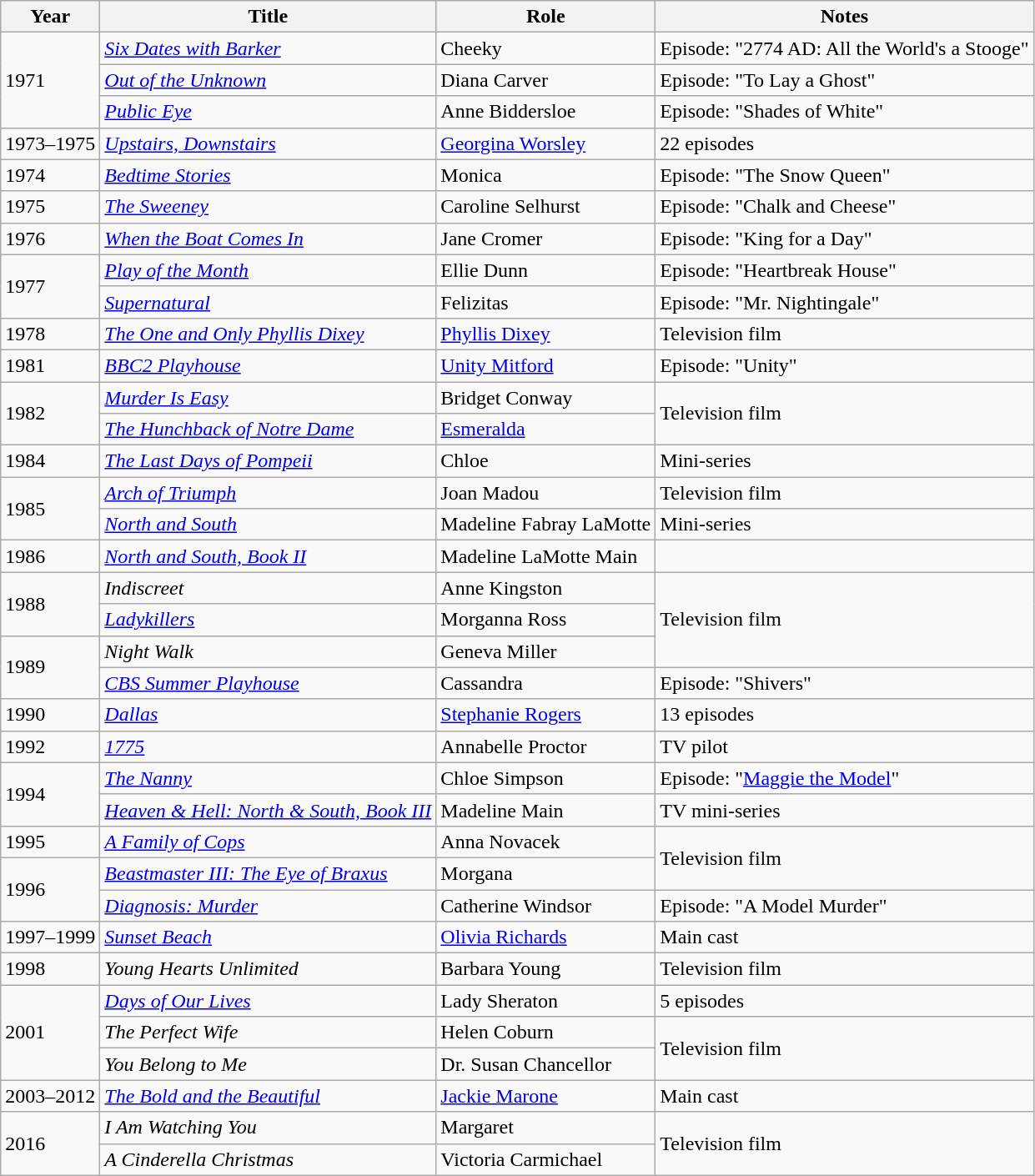<table class="wikitable sortable">
<tr>
<th>Year</th>
<th>Title</th>
<th>Role</th>
<th class="unsortable">Notes</th>
</tr>
<tr>
<td rowspan="3">1971</td>
<td><em><a href='#'>Six Dates with Barker</a></em></td>
<td>Cheeky</td>
<td>Episode: "2774 AD: All the World's a Stooge"</td>
</tr>
<tr>
<td><em><a href='#'>Out of the Unknown</a></em></td>
<td>Diana Carver</td>
<td>Episode: "To Lay a Ghost"</td>
</tr>
<tr>
<td><em><a href='#'>Public Eye</a></em></td>
<td>Anne Biddersloe</td>
<td>Episode: "Shades of White"</td>
</tr>
<tr>
<td>1973–1975</td>
<td><em><a href='#'>Upstairs, Downstairs</a></em></td>
<td><a href='#'>Georgina Worsley</a></td>
<td>22 episodes</td>
</tr>
<tr>
<td>1974</td>
<td><em><a href='#'>Bedtime Stories</a></em></td>
<td>Monica</td>
<td>Episode: "The Snow Queen"</td>
</tr>
<tr>
<td>1975</td>
<td><em><a href='#'>The Sweeney</a></em></td>
<td>Caroline Selhurst</td>
<td>Episode: "Chalk and Cheese"</td>
</tr>
<tr>
<td>1976</td>
<td><em><a href='#'>When the Boat Comes In</a></em></td>
<td>Jane Cromer</td>
<td>Episode: "King for a Day"</td>
</tr>
<tr>
<td rowspan="2">1977</td>
<td><em><a href='#'>Play of the Month</a></em></td>
<td>Ellie Dunn</td>
<td>Episode: "Heartbreak House"</td>
</tr>
<tr>
<td><em><a href='#'>Supernatural</a></em></td>
<td>Felizitas</td>
<td>Episode: "Mr. Nightingale"</td>
</tr>
<tr>
<td>1978</td>
<td><em><a href='#'>The One and Only Phyllis Dixey</a></em></td>
<td><a href='#'>Phyllis Dixey</a></td>
<td>Television film</td>
</tr>
<tr>
<td>1981</td>
<td><em><a href='#'>BBC2 Playhouse</a></em></td>
<td><a href='#'>Unity Mitford</a></td>
<td>Episode: "Unity"</td>
</tr>
<tr>
<td rowspan="2">1982</td>
<td><em><a href='#'>Murder Is Easy</a></em></td>
<td>Bridget Conway</td>
<td rowspan="2">Television film</td>
</tr>
<tr>
<td><em><a href='#'>The Hunchback of Notre Dame</a></em></td>
<td><a href='#'>Esmeralda</a></td>
</tr>
<tr>
<td>1984</td>
<td><em><a href='#'>The Last Days of Pompeii</a></em></td>
<td>Chloe</td>
<td>Mini-series</td>
</tr>
<tr>
<td rowspan="2">1985</td>
<td><em><a href='#'>Arch of Triumph</a></em></td>
<td>Joan Madou</td>
<td>Television film</td>
</tr>
<tr>
<td><em><a href='#'>North and South</a></em></td>
<td>Madeline Fabray LaMotte</td>
<td>Mini-series</td>
</tr>
<tr>
<td>1986</td>
<td><em><a href='#'>North and South, Book II</a></em></td>
<td>Madeline LaMotte Main</td>
<td></td>
</tr>
<tr>
<td rowspan="2">1988</td>
<td><em>Indiscreet</em></td>
<td>Anne Kingston</td>
<td rowspan="3">Television film</td>
</tr>
<tr>
<td><em><a href='#'>Ladykillers</a></em></td>
<td>Morganna Ross</td>
</tr>
<tr>
<td rowspan="2">1989</td>
<td><em>Night Walk</em></td>
<td>Geneva Miller</td>
</tr>
<tr>
<td><em><a href='#'>CBS Summer Playhouse</a></em></td>
<td>Cassandra</td>
<td>Episode: "Shivers"</td>
</tr>
<tr>
<td>1990</td>
<td><em><a href='#'>Dallas</a></em></td>
<td><a href='#'>Stephanie Rogers</a></td>
<td>13 episodes</td>
</tr>
<tr>
<td>1992</td>
<td><em><a href='#'>1775</a></em></td>
<td>Annabelle Proctor</td>
<td>TV pilot</td>
</tr>
<tr>
<td rowspan="2">1994</td>
<td><em><a href='#'>The Nanny</a></em></td>
<td>Chloe Simpson</td>
<td>Episode: "<a href='#'>Maggie the Model</a>"</td>
</tr>
<tr>
<td><em><a href='#'>Heaven & Hell: North & South, Book III</a></em></td>
<td>Madeline Main</td>
<td>TV mini-series</td>
</tr>
<tr>
<td>1995</td>
<td><em><a href='#'>A Family of Cops</a></em></td>
<td>Anna Novacek</td>
<td rowspan="2">Television film</td>
</tr>
<tr>
<td rowspan="2">1996</td>
<td><em><a href='#'>Beastmaster III: The Eye of Braxus</a></em></td>
<td>Morgana</td>
</tr>
<tr>
<td><em><a href='#'>Diagnosis: Murder</a></em></td>
<td>Catherine Windsor</td>
<td>Episode: "A Model Murder"</td>
</tr>
<tr>
<td>1997–1999</td>
<td><em><a href='#'>Sunset Beach</a></em></td>
<td><a href='#'>Olivia Richards</a></td>
<td>Main cast</td>
</tr>
<tr>
<td>1998</td>
<td><em>Young Hearts Unlimited</em></td>
<td>Barbara Young</td>
<td>Television film</td>
</tr>
<tr>
<td rowspan="3">2001</td>
<td><em><a href='#'>Days of Our Lives</a></em></td>
<td>Lady Sheraton</td>
<td>5 episodes</td>
</tr>
<tr>
<td><em>The Perfect Wife</em></td>
<td>Helen Coburn</td>
<td rowspan="2">Television film</td>
</tr>
<tr>
<td><em>You Belong to Me</em></td>
<td>Dr. Susan Chancellor</td>
</tr>
<tr>
<td>2003–2012</td>
<td><em><a href='#'>The Bold and the Beautiful</a></em></td>
<td><a href='#'>Jackie Marone</a></td>
<td>Main cast</td>
</tr>
<tr>
<td rowspan="2">2016</td>
<td><em>I Am Watching You</em></td>
<td>Margaret</td>
<td rowspan="2">Television film</td>
</tr>
<tr>
<td><em>A Cinderella Christmas</em></td>
<td>Victoria Carmichael</td>
</tr>
</table>
